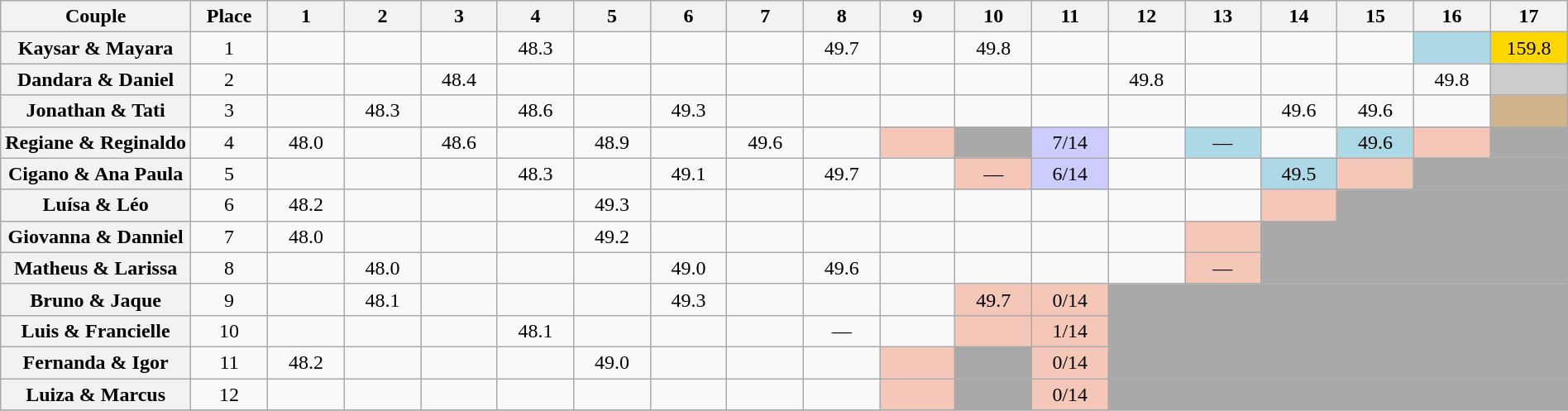<table class="wikitable sortable"  style="margin:auto; text-align:center; white-space:nowrap; width:100%;">
<tr>
<th width="10.0%">Couple</th>
<th width="05.0%">Place</th>
<th width="05.0%">1</th>
<th width="05.0%">2</th>
<th width="05.0%">3</th>
<th width="05.0%">4</th>
<th width="05.0%">5</th>
<th width="05.0%">6</th>
<th width="05.0%">7</th>
<th width="05.0%">8</th>
<th width="05.0%">9</th>
<th width="05.0%">10</th>
<th width="05.0%">11</th>
<th width="05.0%">12</th>
<th width="05.0%">13</th>
<th width="05.0%">14</th>
<th width="05.0%">15</th>
<th width="05.0%">16</th>
<th width="05.0%">17</th>
</tr>
<tr>
<th>Kaysar & Mayara</th>
<td>1</td>
<td></td>
<td></td>
<td></td>
<td>48.3</td>
<td></td>
<td></td>
<td></td>
<td>49.7</td>
<td></td>
<td>49.8</td>
<td></td>
<td></td>
<td></td>
<td></td>
<td></td>
<td bgcolor=ADD8E6></td>
<td bgcolor=FFD700>159.8</td>
</tr>
<tr>
<th>Dandara & Daniel</th>
<td>2</td>
<td></td>
<td></td>
<td>48.4</td>
<td></td>
<td></td>
<td></td>
<td></td>
<td></td>
<td></td>
<td></td>
<td></td>
<td>49.8</td>
<td></td>
<td></td>
<td></td>
<td>49.8</td>
<td bgcolor=CCCCCC></td>
</tr>
<tr>
<th>Jonathan & Tati</th>
<td>3</td>
<td></td>
<td>48.3</td>
<td></td>
<td>48.6</td>
<td></td>
<td>49.3</td>
<td></td>
<td></td>
<td></td>
<td></td>
<td></td>
<td></td>
<td></td>
<td>49.6</td>
<td>49.6</td>
<td></td>
<td bgcolor=D2B48C></td>
</tr>
<tr>
<th>Regiane & Reginaldo</th>
<td>4</td>
<td>48.0</td>
<td></td>
<td>48.6</td>
<td></td>
<td>48.9</td>
<td></td>
<td>49.6</td>
<td></td>
<td bgcolor=F4C7B8></td>
<td bgcolor=A9A9A9></td>
<td bgcolor=CCCCFF>7/14</td>
<td></td>
<td bgcolor=ADD8E6>—</td>
<td></td>
<td bgcolor=ADD8E6>49.6</td>
<td bgcolor=F4C7B8></td>
<td bgcolor=A9A9A9></td>
</tr>
<tr>
<th>Cigano & Ana Paula</th>
<td>5</td>
<td></td>
<td></td>
<td></td>
<td>48.3</td>
<td></td>
<td>49.1</td>
<td></td>
<td>49.7</td>
<td></td>
<td bgcolor=F4C7B8>—</td>
<td bgcolor=CCCCFF>6/14</td>
<td></td>
<td></td>
<td bgcolor=ADD8E6>49.5</td>
<td bgcolor=F4C7B8></td>
<td bgcolor=A9A9A9 colspan=2></td>
</tr>
<tr>
<th>Luísa & Léo</th>
<td>6</td>
<td>48.2</td>
<td></td>
<td></td>
<td></td>
<td>49.3</td>
<td></td>
<td></td>
<td></td>
<td></td>
<td></td>
<td></td>
<td></td>
<td></td>
<td bgcolor=F4C7B8></td>
<td bgcolor=A9A9A9 colspan=3></td>
</tr>
<tr>
<th>Giovanna & Danniel</th>
<td>7</td>
<td>48.0</td>
<td></td>
<td></td>
<td></td>
<td>49.2</td>
<td></td>
<td></td>
<td></td>
<td></td>
<td></td>
<td></td>
<td></td>
<td bgcolor=F4C7B8></td>
<td bgcolor=A9A9A9 colspan=4></td>
</tr>
<tr>
<th>Matheus & Larissa</th>
<td>8</td>
<td></td>
<td>48.0</td>
<td></td>
<td></td>
<td></td>
<td>49.0</td>
<td></td>
<td>49.6</td>
<td></td>
<td></td>
<td></td>
<td></td>
<td bgcolor=F4C7B8>—</td>
<td bgcolor=A9A9A9 colspan=4></td>
</tr>
<tr>
<th>Bruno & Jaque</th>
<td>9</td>
<td></td>
<td>48.1</td>
<td></td>
<td></td>
<td></td>
<td>49.3</td>
<td></td>
<td></td>
<td></td>
<td bgcolor=F4C7B8>49.7</td>
<td bgcolor=F4C7B8>0/14</td>
<td bgcolor=A9A9A9 colspan=6></td>
</tr>
<tr>
<th>Luis & Francielle</th>
<td>10</td>
<td></td>
<td></td>
<td></td>
<td>48.1</td>
<td></td>
<td></td>
<td></td>
<td>—</td>
<td></td>
<td bgcolor=F4C7B8></td>
<td bgcolor=F4C7B8>1/14</td>
<td bgcolor=A9A9A9 colspan=6></td>
</tr>
<tr>
<th>Fernanda & Igor</th>
<td>11</td>
<td>48.2</td>
<td></td>
<td></td>
<td></td>
<td>49.0</td>
<td></td>
<td></td>
<td></td>
<td bgcolor=F4C7B8></td>
<td bgcolor=A9A9A9></td>
<td bgcolor=F4C7B8>0/14</td>
<td bgcolor=A9A9A9 colspan=6></td>
</tr>
<tr>
<th>Luiza & Marcus</th>
<td>12</td>
<td></td>
<td></td>
<td></td>
<td></td>
<td></td>
<td></td>
<td></td>
<td></td>
<td bgcolor=F4C7B8></td>
<td bgcolor=A9A9A9></td>
<td bgcolor=F4C7B8>0/14</td>
<td bgcolor=A9A9A9 colspan=6></td>
</tr>
<tr>
</tr>
</table>
